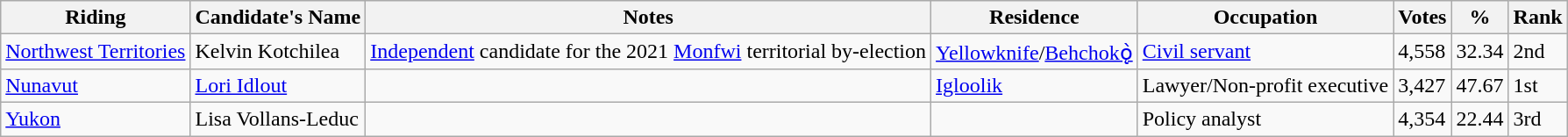<table class="wikitable sortable">
<tr>
<th>Riding<br></th>
<th>Candidate's Name</th>
<th>Notes</th>
<th>Residence</th>
<th>Occupation</th>
<th>Votes</th>
<th>%</th>
<th>Rank</th>
</tr>
<tr>
<td><a href='#'>Northwest Territories</a></td>
<td>Kelvin Kotchilea</td>
<td><a href='#'>Independent</a> candidate for the 2021 <a href='#'>Monfwi</a> territorial by-election</td>
<td><a href='#'>Yellowknife</a>/<a href='#'>Behchokǫ̀</a></td>
<td><a href='#'>Civil servant</a></td>
<td>4,558</td>
<td>32.34</td>
<td>2nd</td>
</tr>
<tr>
<td><a href='#'>Nunavut</a></td>
<td><a href='#'>Lori Idlout</a></td>
<td></td>
<td><a href='#'>Igloolik</a></td>
<td>Lawyer/Non-profit executive</td>
<td>3,427</td>
<td>47.67</td>
<td>1st</td>
</tr>
<tr>
<td><a href='#'>Yukon</a></td>
<td>Lisa Vollans-Leduc</td>
<td></td>
<td></td>
<td>Policy analyst</td>
<td>4,354</td>
<td>22.44</td>
<td>3rd</td>
</tr>
</table>
